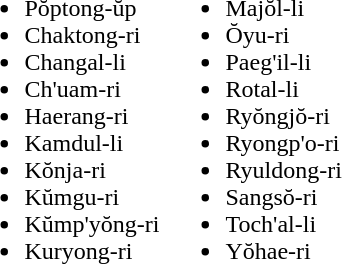<table>
<tr>
<td valign="top"><br><ul><li>Pŏptong-ŭp</li><li>Chaktong-ri</li><li>Changal-li</li><li>Ch'uam-ri</li><li>Haerang-ri</li><li>Kamdul-li</li><li>Kŏnja-ri</li><li>Kŭmgu-ri</li><li>Kŭmp'yŏng-ri</li><li>Kuryong-ri</li></ul></td>
<td valign="top"><br><ul><li>Majŏl-li</li><li>Ŏyu-ri</li><li>Paeg'il-li</li><li>Rotal-li</li><li>Ryŏngjŏ-ri</li><li>Ryongp'o-ri</li><li>Ryuldong-ri</li><li>Sangsŏ-ri</li><li>Toch'al-li</li><li>Yŏhae-ri</li></ul></td>
</tr>
</table>
